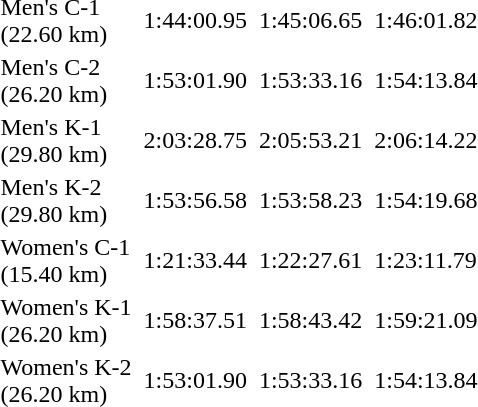<table>
<tr>
<td>Men's C-1<br>(22.60 km)</td>
<td></td>
<td>1:44:00.95</td>
<td></td>
<td>1:45:06.65</td>
<td></td>
<td>1:46:01.82</td>
</tr>
<tr>
<td>Men's C-2<br>(26.20 km)</td>
<td></td>
<td>1:53:01.90</td>
<td></td>
<td>1:53:33.16</td>
<td></td>
<td>1:54:13.84</td>
</tr>
<tr>
<td>Men's K-1<br>(29.80 km)</td>
<td></td>
<td>2:03:28.75</td>
<td></td>
<td>2:05:53.21</td>
<td></td>
<td>2:06:14.22</td>
</tr>
<tr>
<td>Men's K-2<br>(29.80 km)</td>
<td></td>
<td>1:53:56.58</td>
<td></td>
<td>1:53:58.23</td>
<td></td>
<td>1:54:19.68</td>
</tr>
<tr>
<td>Women's C-1<br>(15.40 km)</td>
<td></td>
<td>1:21:33.44</td>
<td></td>
<td>1:22:27.61</td>
<td></td>
<td>1:23:11.79</td>
</tr>
<tr>
<td>Women's K-1<br>(26.20 km)</td>
<td></td>
<td>1:58:37.51</td>
<td></td>
<td>1:58:43.42</td>
<td></td>
<td>1:59:21.09</td>
</tr>
<tr>
<td>Women's K-2<br>(26.20 km)</td>
<td></td>
<td>1:53:01.90</td>
<td></td>
<td>1:53:33.16</td>
<td></td>
<td>1:54:13.84</td>
</tr>
</table>
